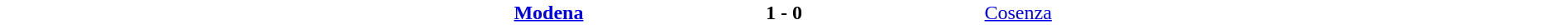<table cellspacing=0 width=100% style=background:#FFFFFF>
<tr>
<td width=22% align=right><strong> <a href='#'>Modena</a></strong></td>
<td align=center width=15%><strong>1 - 0</strong></td>
<td width=22%> <a href='#'>Cosenza</a></td>
</tr>
</table>
